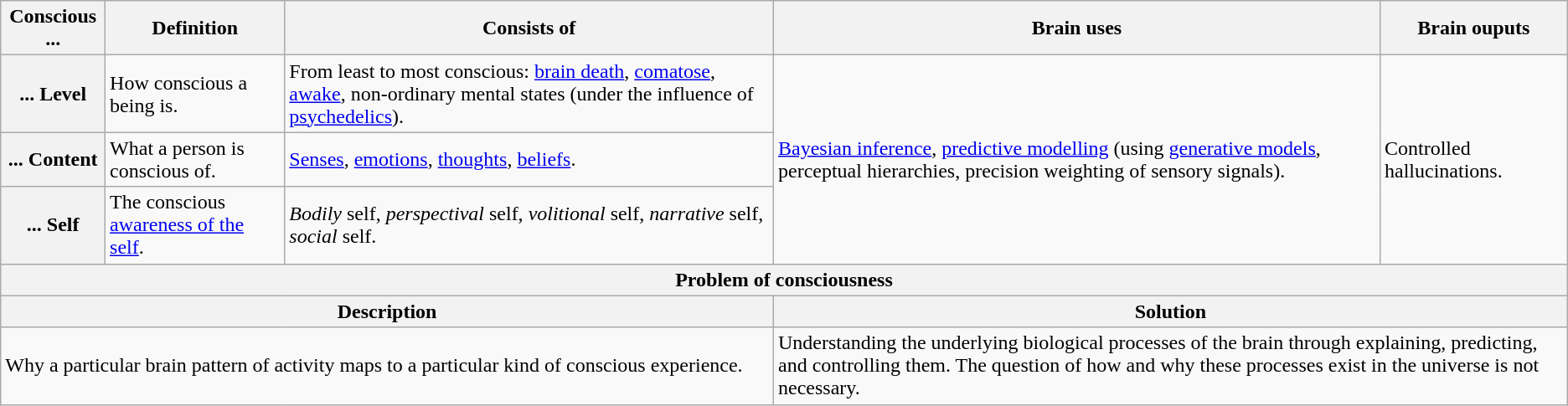<table class="wikitable">
<tr>
<th>Conscious ...</th>
<th>Definition</th>
<th>Consists of</th>
<th>Brain uses</th>
<th>Brain ouputs</th>
</tr>
<tr>
<th><strong>... Level</strong></th>
<td>How conscious a being is.</td>
<td>From least to most conscious: <a href='#'>brain death</a>, <a href='#'>comatose</a>, <a href='#'>awake</a>, non-ordinary mental states (under the influence of <a href='#'>psychedelics</a>).</td>
<td rowspan="3"><a href='#'>Bayesian inference</a>, <a href='#'>predictive modelling</a> (using <a href='#'>generative models</a>, perceptual hierarchies, precision weighting of sensory signals).</td>
<td rowspan="3">Controlled hallucinations.</td>
</tr>
<tr>
<th><strong>... Content</strong></th>
<td>What a person is conscious of.</td>
<td><a href='#'>Senses</a>, <a href='#'>emotions</a>, <a href='#'>thoughts</a>, <a href='#'>beliefs</a>.</td>
</tr>
<tr>
<th><strong>... Self</strong></th>
<td>The conscious <a href='#'>awareness of the self</a>.</td>
<td><em>Bodily</em> self, <em>perspectival</em> self, <em>volitional</em> self, <em>narrative</em> self, <em>social</em> self.</td>
</tr>
<tr>
<th colspan="5">Problem of consciousness</th>
</tr>
<tr>
<th colspan="3">Description</th>
<th colspan="2">Solution</th>
</tr>
<tr>
<td colspan="3">Why a particular brain pattern of activity maps to a particular kind of conscious experience.</td>
<td colspan="2">Understanding the underlying biological processes of the brain through explaining, predicting, and controlling them. The question of how and why these processes exist in the universe is not necessary.</td>
</tr>
</table>
